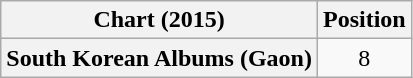<table class="wikitable plainrowheaders" style="text-align:center;">
<tr>
<th>Chart (2015)</th>
<th>Position</th>
</tr>
<tr>
<th scope="row">South Korean Albums (Gaon)</th>
<td>8</td>
</tr>
</table>
